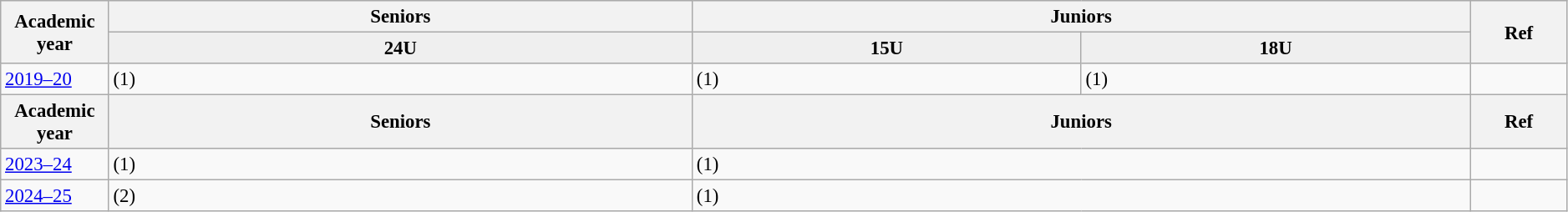<table class="wikitable" width=99% style="font-size:95%;">
<tr bgcolor=#EFEFEF>
<th width=5% rowspan=2>Academic year</th>
<th width="30%">Seniors</th>
<th colspan="2" width="40%">Juniors</th>
<th width=5% rowspan=2>Ref</th>
</tr>
<tr bgcolor=#EFEFEF>
<td align="center"><strong>24U</strong></td>
<td align="center"><strong>15U</strong></td>
<td align=center><strong>18U</strong></td>
</tr>
<tr>
<td><a href='#'>2019–20</a></td>
<td> (1)</td>
<td> (1)</td>
<td> (1)</td>
<td align="center"></td>
</tr>
<tr bgcolor=#EFEFEF>
<th width=5%>Academic year</th>
<th width="30%">Seniors</th>
<th width="40%" colspan="2">Juniors</th>
<th width=5%>Ref</th>
</tr>
<tr>
<td><a href='#'>2023–24</a></td>
<td> (1)</td>
<td colspan=2> (1)</td>
<td></td>
</tr>
<tr>
<td><a href='#'>2024–25</a></td>
<td> (2)</td>
<td colspan=2> (1)</td>
<td></td>
</tr>
</table>
